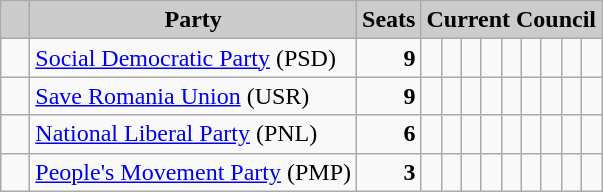<table class="wikitable">
<tr>
<th style="background:#ccc">   </th>
<th style="background:#ccc">Party</th>
<th style="background:#ccc">Seats</th>
<th style="background:#ccc" colspan="12">Current Council</th>
</tr>
<tr>
<td>  </td>
<td><a href='#'>Social Democratic Party</a> (PSD)</td>
<td style="text-align: right"><strong>9</strong></td>
<td>  </td>
<td>  </td>
<td>  </td>
<td>  </td>
<td>  </td>
<td>  </td>
<td>  </td>
<td>  </td>
<td>  </td>
</tr>
<tr>
<td>  </td>
<td><a href='#'>Save Romania Union</a> (USR)</td>
<td style="text-align: right"><strong>9</strong></td>
<td>  </td>
<td>  </td>
<td>  </td>
<td>  </td>
<td>  </td>
<td>  </td>
<td>  </td>
<td>  </td>
<td>  </td>
</tr>
<tr>
<td>  </td>
<td><a href='#'>National Liberal Party</a> (PNL)</td>
<td style="text-align: right"><strong>6</strong></td>
<td>  </td>
<td>  </td>
<td>  </td>
<td>  </td>
<td>  </td>
<td>  </td>
<td> </td>
<td> </td>
<td> </td>
</tr>
<tr>
<td>  </td>
<td><a href='#'>People's Movement Party</a> (PMP)</td>
<td style="text-align: right"><strong>3</strong></td>
<td>  </td>
<td>  </td>
<td>  </td>
<td> </td>
<td> </td>
<td> </td>
<td> </td>
<td> </td>
<td> </td>
</tr>
</table>
